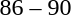<table style="text-align:center">
<tr>
<th width=200></th>
<th width=100></th>
<th width=200></th>
<th></th>
</tr>
<tr>
<td align=right></td>
<td>86 – 90</td>
<td align=left><strong></strong></td>
</tr>
</table>
